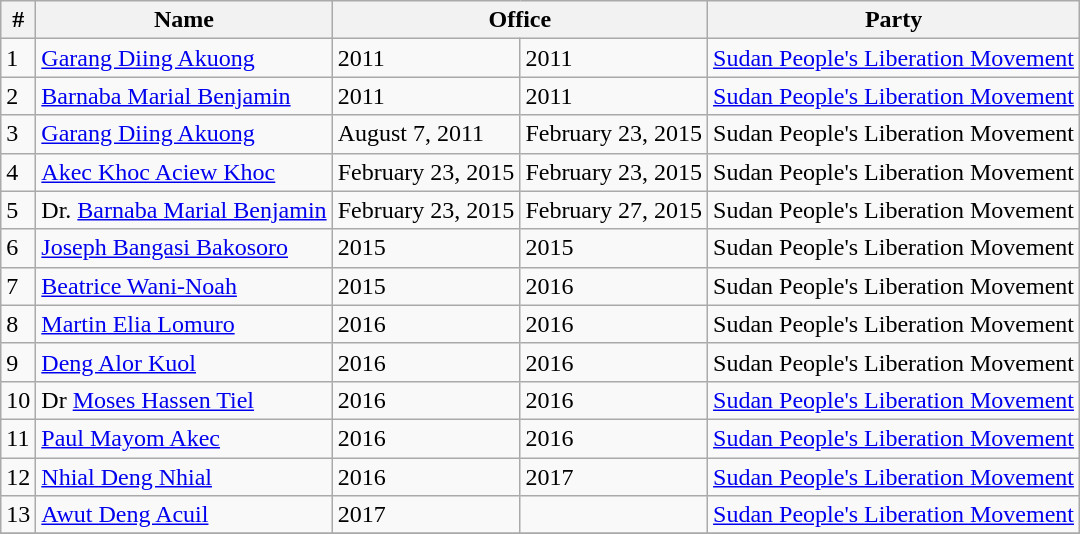<table class="wikitable">
<tr>
<th>#</th>
<th>Name</th>
<th colspan="2">Office</th>
<th>Party</th>
</tr>
<tr>
<td>1</td>
<td><a href='#'>Garang Diing Akuong</a></td>
<td>2011</td>
<td>2011</td>
<td><a href='#'>Sudan People's Liberation Movement</a></td>
</tr>
<tr>
<td>2</td>
<td><a href='#'>Barnaba Marial Benjamin</a></td>
<td>2011</td>
<td>2011</td>
<td><a href='#'>Sudan People's Liberation Movement</a></td>
</tr>
<tr>
<td>3</td>
<td><a href='#'>Garang Diing Akuong</a></td>
<td>August 7, 2011</td>
<td>February 23, 2015</td>
<td>Sudan People's Liberation Movement</td>
</tr>
<tr>
<td>4</td>
<td><a href='#'>Akec Khoc Aciew Khoc</a></td>
<td>February 23, 2015</td>
<td>February 23, 2015</td>
<td>Sudan People's Liberation Movement</td>
</tr>
<tr>
<td>5</td>
<td>Dr. <a href='#'>Barnaba Marial Benjamin</a></td>
<td>February 23, 2015</td>
<td>February 27, 2015</td>
<td>Sudan People's Liberation Movement</td>
</tr>
<tr>
<td>6</td>
<td><a href='#'>Joseph Bangasi Bakosoro</a></td>
<td>2015</td>
<td>2015</td>
<td>Sudan People's Liberation Movement</td>
</tr>
<tr>
<td>7</td>
<td><a href='#'>Beatrice Wani-Noah</a></td>
<td>2015</td>
<td>2016</td>
<td>Sudan People's Liberation Movement</td>
</tr>
<tr>
<td>8</td>
<td><a href='#'>Martin Elia Lomuro</a></td>
<td>2016</td>
<td>2016</td>
<td>Sudan People's Liberation Movement</td>
</tr>
<tr>
<td>9</td>
<td><a href='#'>Deng Alor Kuol</a></td>
<td>2016</td>
<td>2016</td>
<td>Sudan People's Liberation Movement</td>
</tr>
<tr>
<td>10</td>
<td>Dr <a href='#'>Moses Hassen Tiel</a></td>
<td>2016</td>
<td>2016</td>
<td><a href='#'>Sudan People's Liberation Movement</a></td>
</tr>
<tr>
<td>11</td>
<td><a href='#'>Paul Mayom Akec</a></td>
<td>2016</td>
<td>2016</td>
<td><a href='#'>Sudan People's Liberation Movement</a></td>
</tr>
<tr>
<td>12</td>
<td><a href='#'>Nhial Deng Nhial</a></td>
<td>2016</td>
<td>2017</td>
<td><a href='#'>Sudan People's Liberation Movement</a></td>
</tr>
<tr>
<td>13</td>
<td><a href='#'>Awut Deng Acuil</a></td>
<td>2017</td>
<td></td>
<td><a href='#'>Sudan People's Liberation Movement</a></td>
</tr>
<tr>
</tr>
</table>
